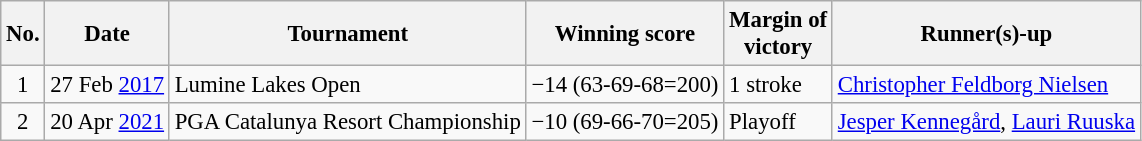<table class="wikitable" style="font-size:95%;">
<tr>
<th>No.</th>
<th>Date</th>
<th>Tournament</th>
<th>Winning score</th>
<th>Margin of<br>victory</th>
<th>Runner(s)-up</th>
</tr>
<tr>
<td align=center>1</td>
<td align=right>27 Feb <a href='#'>2017</a></td>
<td>Lumine Lakes Open</td>
<td>−14 (63-69-68=200)</td>
<td>1 stroke</td>
<td> <a href='#'>Christopher Feldborg Nielsen</a></td>
</tr>
<tr>
<td align=center>2</td>
<td align=right>20 Apr <a href='#'>2021</a></td>
<td>PGA Catalunya Resort Championship</td>
<td>−10 (69-66-70=205)</td>
<td>Playoff</td>
<td> <a href='#'>Jesper Kennegård</a>,  <a href='#'>Lauri Ruuska</a></td>
</tr>
</table>
